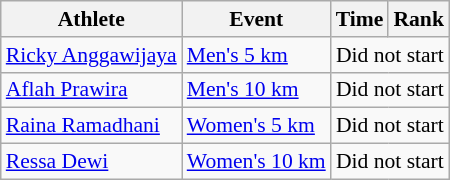<table class="wikitable" style="font-size:90%;">
<tr>
<th>Athlete</th>
<th>Event</th>
<th>Time</th>
<th>Rank</th>
</tr>
<tr align=center>
<td align=left><a href='#'>Ricky Anggawijaya</a></td>
<td align=left><a href='#'>Men's 5 km</a></td>
<td colspan=2>Did not start</td>
</tr>
<tr align=center>
<td align=left><a href='#'>Aflah Prawira</a></td>
<td align=left><a href='#'>Men's 10 km</a></td>
<td colspan=2>Did not start</td>
</tr>
<tr align=center>
<td align=left><a href='#'>Raina Ramadhani</a></td>
<td align=left><a href='#'>Women's 5 km</a></td>
<td colspan=2>Did not start</td>
</tr>
<tr align=center>
<td align=left><a href='#'>Ressa Dewi</a></td>
<td align=left><a href='#'>Women's 10 km</a></td>
<td colspan=2>Did not start</td>
</tr>
</table>
